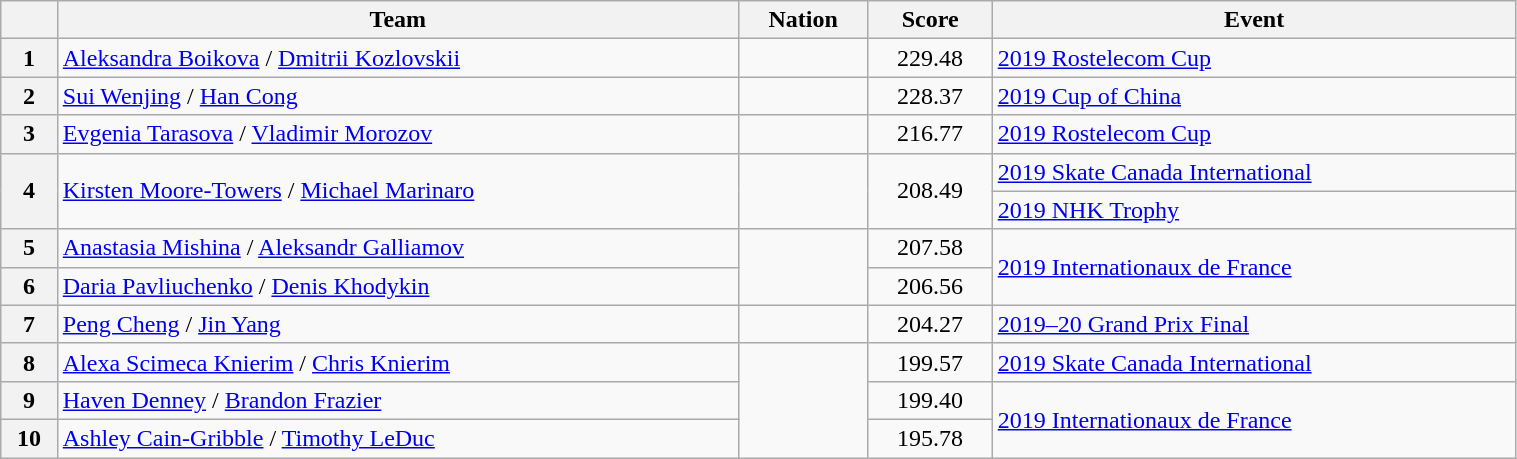<table class="wikitable sortable" style="text-align:left; width:80%">
<tr>
<th scope="col"></th>
<th scope="col">Team</th>
<th scope="col">Nation</th>
<th scope="col">Score</th>
<th scope="col">Event</th>
</tr>
<tr>
<th scope="row">1</th>
<td><a href='#'>Aleksandra Boikova</a> / <a href='#'>Dmitrii Kozlovskii</a></td>
<td></td>
<td style="text-align:center;">229.48</td>
<td><a href='#'>2019 Rostelecom Cup</a></td>
</tr>
<tr>
<th scope="row">2</th>
<td><a href='#'>Sui Wenjing</a> / <a href='#'>Han Cong</a></td>
<td></td>
<td style="text-align:center;">228.37</td>
<td><a href='#'>2019 Cup of China</a></td>
</tr>
<tr>
<th scope="row">3</th>
<td><a href='#'>Evgenia Tarasova</a> / <a href='#'>Vladimir Morozov</a></td>
<td></td>
<td style="text-align:center;">216.77</td>
<td><a href='#'>2019 Rostelecom Cup</a></td>
</tr>
<tr>
<th scope="row" rowspan=2>4</th>
<td rowspan=2><a href='#'>Kirsten Moore-Towers</a> / <a href='#'>Michael Marinaro</a></td>
<td rowspan=2></td>
<td rowspan=2 style="text-align:center;">208.49</td>
<td><a href='#'>2019 Skate Canada International</a></td>
</tr>
<tr>
<td><a href='#'>2019 NHK Trophy</a></td>
</tr>
<tr>
<th scope="row">5</th>
<td><a href='#'>Anastasia Mishina</a> / <a href='#'>Aleksandr Galliamov</a></td>
<td rowspan="2"></td>
<td style="text-align:center;">207.58</td>
<td rowspan="2"><a href='#'>2019 Internationaux de France</a></td>
</tr>
<tr>
<th scope="row">6</th>
<td><a href='#'>Daria Pavliuchenko</a> / <a href='#'>Denis Khodykin</a></td>
<td style="text-align:center;">206.56</td>
</tr>
<tr>
<th scope="row">7</th>
<td><a href='#'>Peng Cheng</a> / <a href='#'>Jin Yang</a></td>
<td></td>
<td style="text-align:center;">204.27</td>
<td><a href='#'>2019–20 Grand Prix Final</a></td>
</tr>
<tr>
<th scope="row">8</th>
<td><a href='#'>Alexa Scimeca Knierim</a> / <a href='#'>Chris Knierim</a></td>
<td rowspan="3"></td>
<td style="text-align:center;">199.57</td>
<td><a href='#'>2019 Skate Canada International</a></td>
</tr>
<tr>
<th scope="row">9</th>
<td><a href='#'>Haven Denney</a> / <a href='#'>Brandon Frazier</a></td>
<td style="text-align:center;">199.40</td>
<td rowspan="2"><a href='#'>2019 Internationaux de France</a></td>
</tr>
<tr>
<th scope="row">10</th>
<td><a href='#'>Ashley Cain-Gribble</a> / <a href='#'>Timothy LeDuc</a></td>
<td style="text-align:center;">195.78</td>
</tr>
</table>
